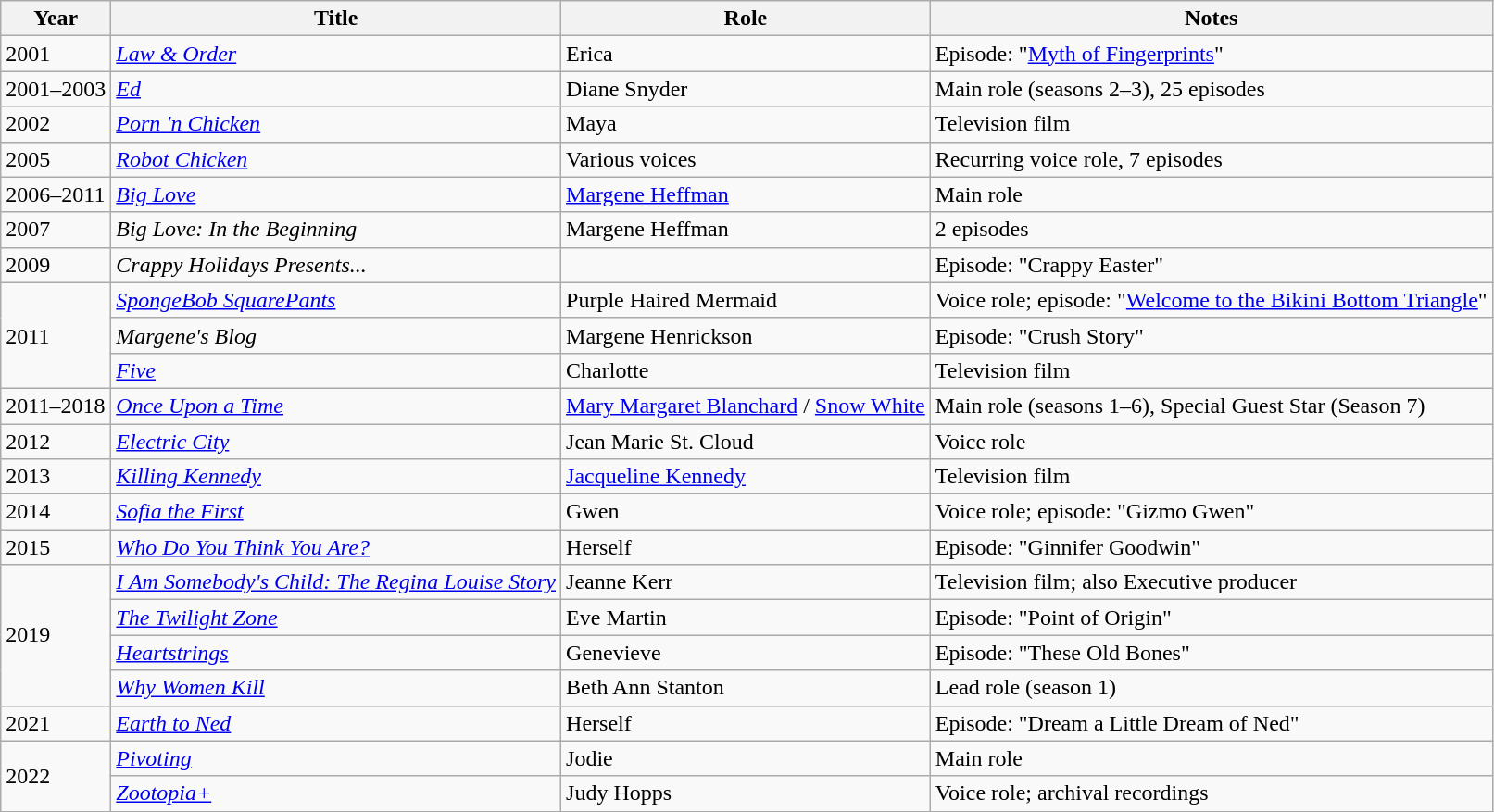<table class="wikitable sortable">
<tr>
<th>Year</th>
<th>Title</th>
<th>Role</th>
<th class="unsortable">Notes</th>
</tr>
<tr>
<td>2001</td>
<td><em><a href='#'>Law & Order</a></em></td>
<td>Erica</td>
<td>Episode: "<a href='#'>Myth of Fingerprints</a>"</td>
</tr>
<tr>
<td>2001–2003</td>
<td><em><a href='#'>Ed</a></em></td>
<td>Diane Snyder</td>
<td>Main role (seasons 2–3), 25 episodes</td>
</tr>
<tr>
<td>2002</td>
<td><em><a href='#'>Porn 'n Chicken</a></em></td>
<td>Maya</td>
<td>Television film</td>
</tr>
<tr>
<td>2005</td>
<td><em><a href='#'>Robot Chicken</a></em></td>
<td>Various voices</td>
<td>Recurring voice role, 7 episodes</td>
</tr>
<tr>
<td>2006–2011</td>
<td><em><a href='#'>Big Love</a></em></td>
<td><a href='#'>Margene Heffman</a></td>
<td>Main role</td>
</tr>
<tr>
<td>2007</td>
<td><em>Big Love: In the Beginning</em></td>
<td>Margene Heffman</td>
<td>2 episodes</td>
</tr>
<tr>
<td>2009</td>
<td><em>Crappy Holidays Presents...</em></td>
<td></td>
<td>Episode: "Crappy Easter"</td>
</tr>
<tr>
<td rowspan="3">2011</td>
<td><em><a href='#'>SpongeBob SquarePants</a></em></td>
<td>Purple Haired Mermaid</td>
<td>Voice role; episode: "<a href='#'>Welcome to the Bikini Bottom Triangle</a>"</td>
</tr>
<tr>
<td><em>Margene's Blog</em></td>
<td>Margene Henrickson</td>
<td>Episode: "Crush Story"</td>
</tr>
<tr>
<td><em><a href='#'>Five</a></em></td>
<td>Charlotte</td>
<td>Television film</td>
</tr>
<tr>
<td>2011–2018</td>
<td><em><a href='#'>Once Upon a Time</a></em></td>
<td><a href='#'>Mary Margaret Blanchard</a> / <a href='#'>Snow White</a></td>
<td>Main role (seasons 1–6), Special Guest Star (Season 7)</td>
</tr>
<tr>
<td>2012</td>
<td><em><a href='#'>Electric City</a></em></td>
<td>Jean Marie St. Cloud</td>
<td>Voice role</td>
</tr>
<tr>
<td>2013</td>
<td><em><a href='#'>Killing Kennedy</a></em></td>
<td><a href='#'>Jacqueline Kennedy</a></td>
<td>Television film</td>
</tr>
<tr>
<td>2014</td>
<td><em><a href='#'>Sofia the First</a></em></td>
<td>Gwen</td>
<td>Voice role; episode: "Gizmo Gwen"</td>
</tr>
<tr>
<td>2015</td>
<td><em><a href='#'>Who Do You Think You Are?</a></em></td>
<td>Herself</td>
<td>Episode: "Ginnifer Goodwin"</td>
</tr>
<tr>
<td rowspan="4">2019</td>
<td><em><a href='#'>I Am Somebody's Child: The Regina Louise Story</a></em></td>
<td>Jeanne Kerr</td>
<td>Television film; also Executive producer</td>
</tr>
<tr>
<td><em><a href='#'>The Twilight Zone</a></em></td>
<td>Eve Martin</td>
<td>Episode: "Point of Origin"</td>
</tr>
<tr>
<td><em><a href='#'>Heartstrings</a></em></td>
<td>Genevieve</td>
<td>Episode: "These Old Bones"</td>
</tr>
<tr>
<td><em><a href='#'>Why Women Kill</a></em></td>
<td>Beth Ann Stanton</td>
<td>Lead role (season 1)</td>
</tr>
<tr>
<td>2021</td>
<td><em><a href='#'>Earth to Ned</a></em></td>
<td>Herself</td>
<td>Episode: "Dream a Little Dream of Ned"</td>
</tr>
<tr>
<td rowspan="2">2022</td>
<td><em><a href='#'>Pivoting</a></em></td>
<td>Jodie</td>
<td>Main role</td>
</tr>
<tr>
<td><em><a href='#'>Zootopia+</a></em></td>
<td>Judy Hopps</td>
<td>Voice role; archival recordings</td>
</tr>
</table>
